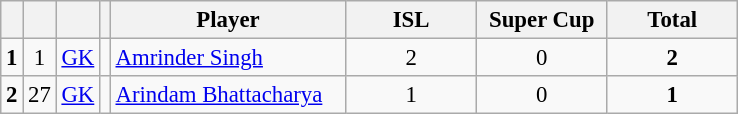<table class="wikitable" style="font-size: 95%; text-align: center;">
<tr>
<th rowspan="1" !width=15></th>
<th rowspan="1" !width=15></th>
<th rowspan="1" !width=15></th>
<th rowspan="1" !width=15></th>
<th width=150>Player</th>
<th width=80>ISL</th>
<th width=80>Super Cup</th>
<th width=80>Total</th>
</tr>
<tr>
<td><strong>1</strong></td>
<td>1</td>
<td><a href='#'>GK</a></td>
<td></td>
<td align=left><a href='#'>Amrinder Singh</a></td>
<td>2</td>
<td>0</td>
<td><strong>2</strong></td>
</tr>
<tr>
<td><strong>2</strong></td>
<td>27</td>
<td><a href='#'>GK</a></td>
<td></td>
<td align=left><a href='#'>Arindam Bhattacharya</a></td>
<td>1</td>
<td>0</td>
<td><strong>1</strong></td>
</tr>
</table>
